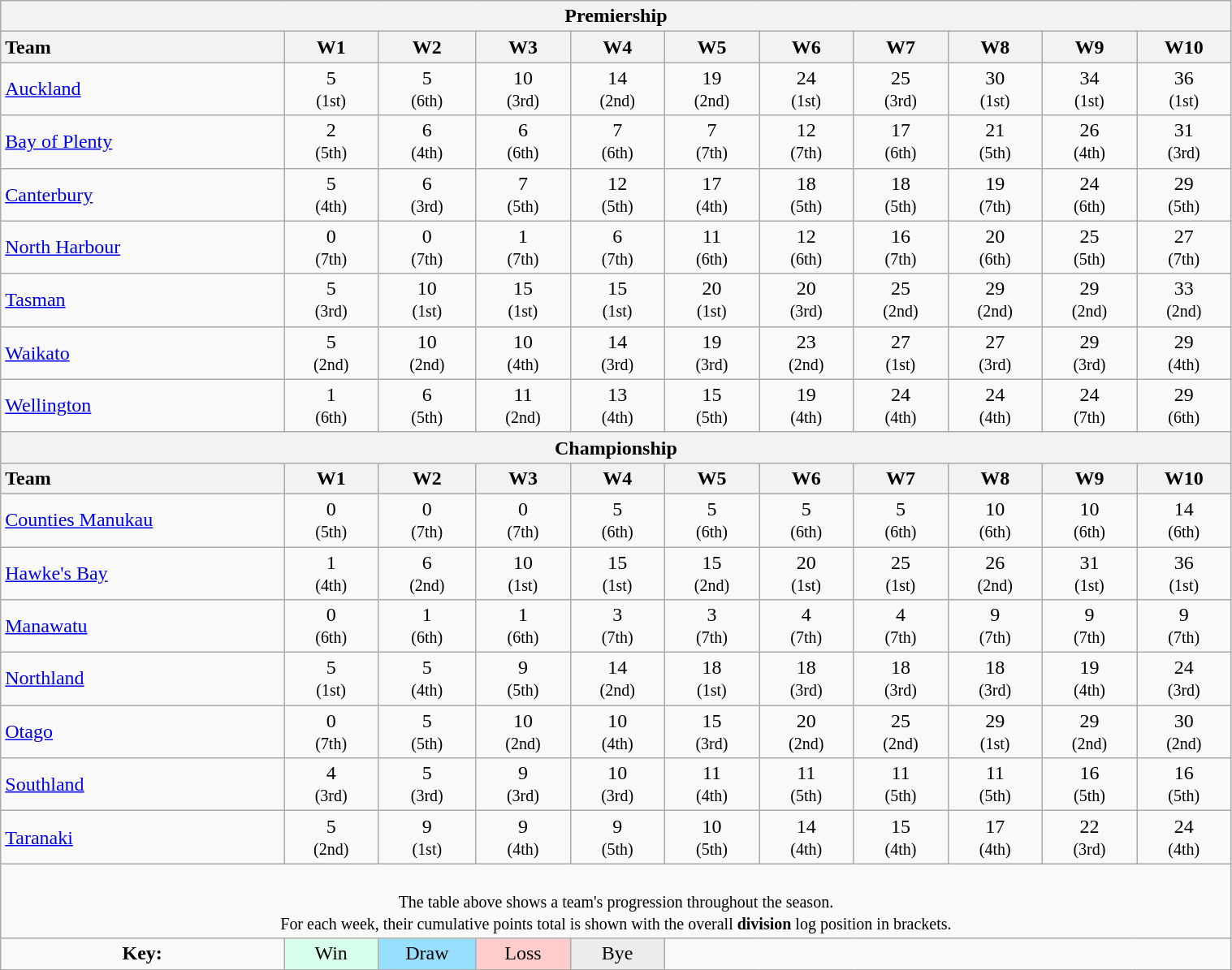<table class="wikitable" style="text-align:center;width:80%">
<tr>
<th colspan=100%>Premiership</th>
</tr>
<tr>
<th style="text-align:left;width:12%">Team</th>
<th style="width:4%">W1</th>
<th style="width:4%">W2</th>
<th style="width:4%">W3</th>
<th style="width:4%">W4</th>
<th style="width:4%">W5</th>
<th style="width:4%">W6</th>
<th style="width:4%">W7</th>
<th style="width:4%">W8</th>
<th style="width:4%">W9</th>
<th style="width:4%">W10</th>
</tr>
<tr>
<td style="text-align:left"><a href='#'>Auckland</a></td>
<td>5<br><small>(1st)</small></td>
<td>5<br><small>(6th)</small></td>
<td>10<br><small>(3rd)</small></td>
<td>14<br><small>(2nd)</small></td>
<td>19<br><small>(2nd)</small></td>
<td>24<br><small>(1st)</small></td>
<td>25<br><small>(3rd)</small></td>
<td>30<br><small>(1st)</small></td>
<td>34<br><small>(1st)</small></td>
<td>36<br><small>(1st)</small></td>
</tr>
<tr>
<td style="text-align:left"><a href='#'>Bay of Plenty</a></td>
<td>2<br><small>(5th)</small></td>
<td>6<br><small>(4th)</small></td>
<td>6<br><small>(6th)</small></td>
<td>7<br><small>(6th)</small></td>
<td>7<br><small>(7th)</small></td>
<td>12<br><small>(7th)</small></td>
<td>17<br><small>(6th)</small></td>
<td>21<br><small>(5th)</small></td>
<td>26<br><small>(4th)</small></td>
<td>31<br><small>(3rd)</small></td>
</tr>
<tr>
<td style="text-align:left"><a href='#'>Canterbury</a></td>
<td>5<br><small>(4th)</small></td>
<td>6<br><small>(3rd)</small></td>
<td>7<br><small>(5th)</small></td>
<td>12<br><small>(5th)</small></td>
<td>17<br><small>(4th)</small></td>
<td>18<br><small>(5th)</small></td>
<td>18<br><small>(5th)</small></td>
<td>19<br><small>(7th)</small></td>
<td>24<br><small>(6th)</small></td>
<td>29<br><small>(5th)</small></td>
</tr>
<tr>
<td style="text-align:left"><a href='#'>North Harbour</a></td>
<td>0<br><small>(7th)</small></td>
<td>0<br><small>(7th)</small></td>
<td>1<br><small>(7th)</small></td>
<td>6<br><small>(7th)</small></td>
<td>11<br><small>(6th)</small></td>
<td>12<br><small>(6th)</small></td>
<td>16<br><small>(7th)</small></td>
<td>20<br><small>(6th)</small></td>
<td>25<br><small>(5th)</small></td>
<td>27<br><small>(7th)</small></td>
</tr>
<tr>
<td style="text-align:left"><a href='#'>Tasman</a></td>
<td>5<br><small>(3rd)</small></td>
<td>10<br><small>(1st)</small></td>
<td>15<br><small>(1st)</small></td>
<td>15<br><small>(1st)</small></td>
<td>20<br><small>(1st)</small></td>
<td>20<br><small>(3rd)</small></td>
<td>25<br><small>(2nd)</small></td>
<td>29<br><small>(2nd)</small></td>
<td>29<br><small>(2nd)</small></td>
<td>33<br><small>(2nd)</small></td>
</tr>
<tr>
<td style="text-align:left"><a href='#'>Waikato</a></td>
<td>5<br><small>(2nd)</small></td>
<td>10<br><small>(2nd)</small></td>
<td>10<br><small>(4th)</small></td>
<td>14<br><small>(3rd)</small></td>
<td>19<br><small>(3rd)</small></td>
<td>23<br><small>(2nd)</small></td>
<td>27<br><small>(1st)</small></td>
<td>27<br><small>(3rd)</small></td>
<td>29<br><small>(3rd)</small></td>
<td>29<br><small>(4th)</small></td>
</tr>
<tr>
<td style="text-align:left"><a href='#'>Wellington</a></td>
<td>1<br><small>(6th)</small></td>
<td>6<br><small>(5th)</small></td>
<td>11<br><small>(2nd)</small></td>
<td>13<br><small>(4th)</small></td>
<td>15<br><small>(5th)</small></td>
<td>19<br><small>(4th)</small></td>
<td>24<br><small>(4th)</small></td>
<td>24<br><small>(4th)</small></td>
<td>24<br><small>(7th)</small></td>
<td>29<br><small>(6th)</small></td>
</tr>
<tr>
<th colspan=100%>Championship</th>
</tr>
<tr>
<th style="text-align:left;width:12%">Team</th>
<th style="width:4%">W1</th>
<th style="width:4%">W2</th>
<th style="width:4%">W3</th>
<th style="width:4%">W4</th>
<th style="width:4%">W5</th>
<th style="width:4%">W6</th>
<th style="width:4%">W7</th>
<th style="width:4%">W8</th>
<th style="width:4%">W9</th>
<th style="width:4%">W10</th>
</tr>
<tr>
<td style="text-align:left"><a href='#'>Counties Manukau</a></td>
<td>0<br><small>(5th)</small></td>
<td>0<br><small>(7th)</small></td>
<td>0<br><small>(7th)</small></td>
<td>5<br><small>(6th)</small></td>
<td>5<br><small>(6th)</small></td>
<td>5<br><small>(6th)</small></td>
<td>5<br><small>(6th)</small></td>
<td>10<br><small>(6th)</small></td>
<td>10<br><small>(6th)</small></td>
<td>14<br><small>(6th)</small></td>
</tr>
<tr>
<td style="text-align:left"><a href='#'>Hawke's Bay</a></td>
<td>1<br><small>(4th)</small></td>
<td>6<br><small>(2nd)</small></td>
<td>10<br><small>(1st)</small></td>
<td>15<br><small>(1st)</small></td>
<td>15<br><small>(2nd)</small></td>
<td>20<br><small>(1st)</small></td>
<td>25<br><small>(1st)</small></td>
<td>26<br><small>(2nd)</small></td>
<td>31<br><small>(1st)</small></td>
<td>36<br><small>(1st)</small></td>
</tr>
<tr>
<td style="text-align:left"><a href='#'>Manawatu</a></td>
<td>0<br><small>(6th)</small></td>
<td>1<br><small>(6th)</small></td>
<td>1<br><small>(6th)</small></td>
<td>3<br><small>(7th)</small></td>
<td>3<br><small>(7th)</small></td>
<td>4<br><small>(7th)</small></td>
<td>4<br><small>(7th)</small></td>
<td>9<br><small>(7th)</small></td>
<td>9<br><small>(7th)</small></td>
<td>9<br><small>(7th)</small></td>
</tr>
<tr>
<td style="text-align:left"><a href='#'>Northland</a></td>
<td>5<br><small>(1st)</small></td>
<td>5<br><small>(4th)</small></td>
<td>9<br><small>(5th)</small></td>
<td>14<br><small>(2nd)</small></td>
<td>18<br><small>(1st)</small></td>
<td>18<br><small>(3rd)</small></td>
<td>18<br><small>(3rd)</small></td>
<td>18<br><small>(3rd)</small></td>
<td>19<br><small>(4th)</small></td>
<td>24<br><small>(3rd)</small></td>
</tr>
<tr>
<td style="text-align:left"><a href='#'>Otago</a></td>
<td>0<br><small>(7th)</small></td>
<td>5<br><small>(5th)</small></td>
<td>10<br><small>(2nd)</small></td>
<td>10<br><small>(4th)</small></td>
<td>15<br><small>(3rd)</small></td>
<td>20<br><small>(2nd)</small></td>
<td>25<br><small>(2nd)</small></td>
<td>29<br><small>(1st)</small></td>
<td>29<br><small>(2nd)</small></td>
<td>30<br><small>(2nd)</small></td>
</tr>
<tr>
<td style="text-align:left"><a href='#'>Southland</a></td>
<td>4<br><small>(3rd)</small></td>
<td>5<br><small>(3rd)</small></td>
<td>9<br><small>(3rd)</small></td>
<td>10<br><small>(3rd)</small></td>
<td>11<br><small>(4th)</small></td>
<td>11<br><small>(5th)</small></td>
<td>11<br><small>(5th)</small></td>
<td>11<br><small>(5th)</small></td>
<td>16<br><small>(5th)</small></td>
<td>16<br><small>(5th)</small></td>
</tr>
<tr>
<td style="text-align:left"><a href='#'>Taranaki</a></td>
<td>5<br><small>(2nd)</small></td>
<td>9<br><small>(1st)</small></td>
<td>9<br><small>(4th)</small></td>
<td>9<br><small>(5th)</small></td>
<td>10<br><small>(5th)</small></td>
<td>14<br><small>(4th)</small></td>
<td>15<br><small>(4th)</small></td>
<td>17<br><small>(4th)</small></td>
<td>22<br><small>(3rd)</small></td>
<td>24<br><small>(4th)</small></td>
</tr>
<tr>
<td colspan="100%" style="text-align:center"><br><small>The table above shows a team's progression throughout the season.<br>For each week, their cumulative points total is shown with the overall <strong>division</strong> log position in brackets.<br></small></td>
</tr>
<tr>
<td><strong>Key:</strong></td>
<td style="background:#D8FFEB">Win</td>
<td style="background:#97DEFF">Draw</td>
<td style="background:#FFCCCC">Loss</td>
<td style="background:#ECECEC">Bye</td>
<td colspan=16></td>
</tr>
</table>
